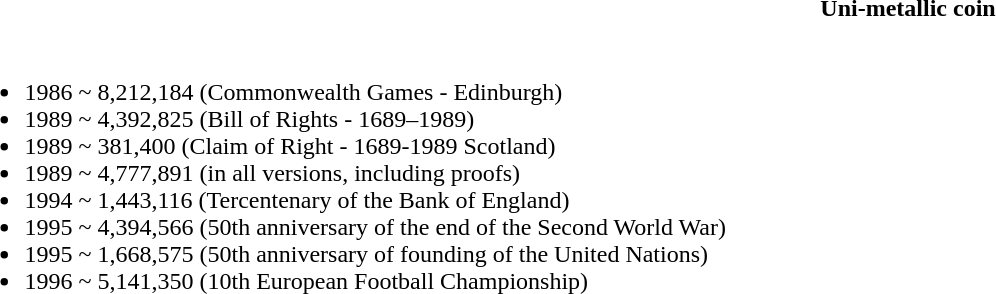<table class="toccolours" style="width:100%; background:inherit">
<tr>
<th>Uni-metallic coin</th>
</tr>
<tr>
<td><br><ul><li>1986 ~ 8,212,184 (Commonwealth Games - Edinburgh)</li><li>1989 ~ 4,392,825 (Bill of Rights - 1689–1989)</li><li>1989 ~   381,400 (Claim of Right - 1689-1989 Scotland)</li><li>1989 ~ 4,777,891 (in all versions, including proofs)</li><li>1994 ~ 1,443,116 (Tercentenary of the Bank of England)</li><li>1995 ~ 4,394,566 (50th anniversary of the end of the Second World War)</li><li>1995 ~ 1,668,575 (50th anniversary of founding of the United Nations)</li><li>1996 ~ 5,141,350 (10th European Football Championship) </li></ul></td>
</tr>
</table>
